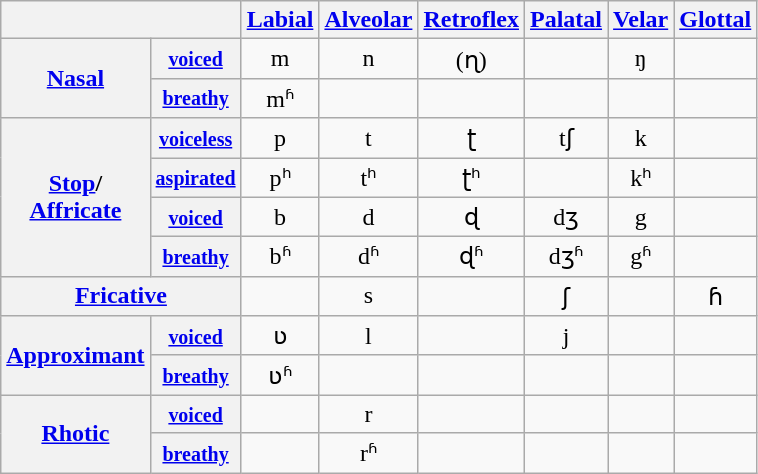<table class="wikitable IPA" style="text-align:center">
<tr>
<th colspan="2"></th>
<th><a href='#'>Labial</a></th>
<th><a href='#'>Alveolar</a></th>
<th><a href='#'>Retroflex</a></th>
<th><a href='#'>Palatal</a></th>
<th><a href='#'>Velar</a></th>
<th><a href='#'>Glottal</a></th>
</tr>
<tr>
<th rowspan="2"><a href='#'>Nasal</a></th>
<th><a href='#'><small>voiced</small></a></th>
<td>m</td>
<td>n</td>
<td>(ɳ)</td>
<td></td>
<td>ŋ</td>
<td></td>
</tr>
<tr>
<th><a href='#'><small>breathy</small></a></th>
<td>mʱ</td>
<td></td>
<td></td>
<td></td>
<td></td>
<td></td>
</tr>
<tr>
<th rowspan="4"><a href='#'>Stop</a>/<br><a href='#'>Affricate</a></th>
<th><small><a href='#'>voiceless</a></small></th>
<td>p</td>
<td>t</td>
<td>ʈ</td>
<td>tʃ</td>
<td>k</td>
<td></td>
</tr>
<tr>
<th><a href='#'><small>aspirated</small></a></th>
<td>pʰ</td>
<td>tʰ</td>
<td>ʈʰ</td>
<td></td>
<td>kʰ</td>
<td></td>
</tr>
<tr>
<th><a href='#'><small>voiced</small></a></th>
<td>b</td>
<td>d</td>
<td>ɖ</td>
<td>dʒ</td>
<td>g</td>
<td></td>
</tr>
<tr>
<th><a href='#'><small>breathy</small></a></th>
<td>bʱ</td>
<td>dʱ</td>
<td>ɖʱ</td>
<td>dʒʱ</td>
<td>gʱ</td>
<td></td>
</tr>
<tr>
<th colspan="2"><a href='#'>Fricative</a></th>
<td></td>
<td>s</td>
<td></td>
<td>ʃ</td>
<td></td>
<td>ɦ</td>
</tr>
<tr>
<th rowspan="2"><a href='#'>Approximant</a></th>
<th><a href='#'><small>voiced</small></a></th>
<td>ʋ</td>
<td>l</td>
<td></td>
<td>j</td>
<td></td>
<td></td>
</tr>
<tr>
<th><a href='#'><small>breathy</small></a></th>
<td>ʋʱ</td>
<td></td>
<td></td>
<td></td>
<td></td>
<td></td>
</tr>
<tr>
<th rowspan="2"><a href='#'>Rhotic</a></th>
<th><a href='#'><small>voiced</small></a></th>
<td></td>
<td>r</td>
<td></td>
<td></td>
<td></td>
<td></td>
</tr>
<tr>
<th><a href='#'><small>breathy</small></a></th>
<td></td>
<td>rʱ</td>
<td></td>
<td></td>
<td></td>
<td></td>
</tr>
</table>
